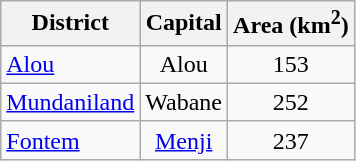<table class="wikitable sortable">
<tr>
<th align="left">District</th>
<th>Capital</th>
<th>Area (km<sup>2</sup>)</th>
</tr>
<tr>
<td align="left"><a href='#'>Alou</a></td>
<td align="center">Alou</td>
<td align="center">153</td>
</tr>
<tr>
<td align="left"><a href='#'> Mundaniland</a></td>
<td align="center">Wabane</td>
<td align="center">252</td>
</tr>
<tr>
<td align="left"><a href='#'>Fontem</a></td>
<td align="center"><a href='#'>Menji</a></td>
<td align="center">237</td>
</tr>
</table>
